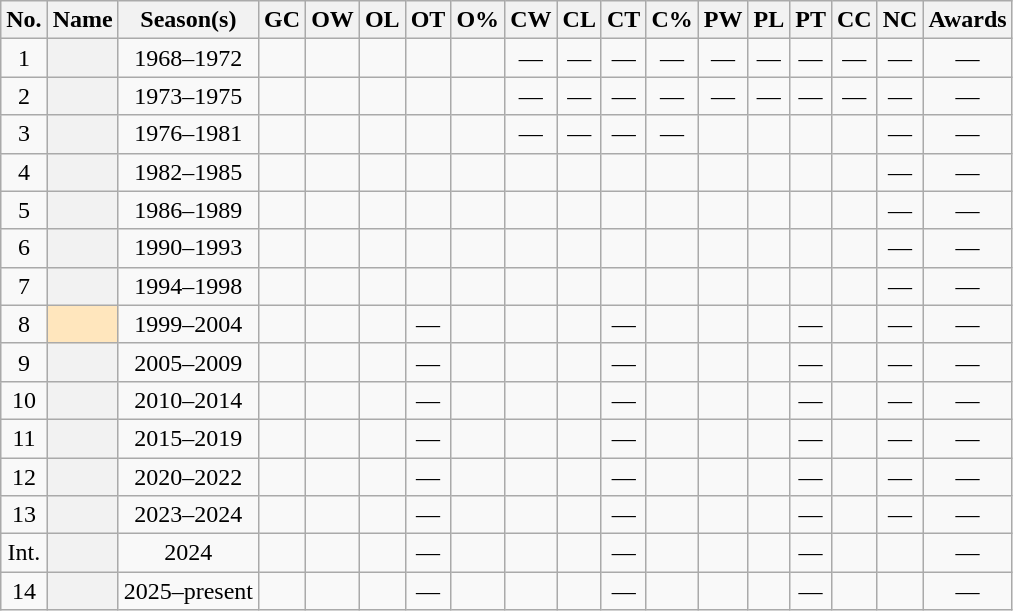<table class="wikitable sortable" style="text-align:center">
<tr>
<th scope="col" class="unsortable">No.</th>
<th scope="col">Name</th>
<th scope="col">Season(s)</th>
<th scope="col">GC</th>
<th scope="col">OW</th>
<th scope="col">OL</th>
<th scope="col">OT</th>
<th scope="col">O%</th>
<th scope="col">CW</th>
<th scope="col">CL</th>
<th scope="col">CT</th>
<th scope="col">C%</th>
<th scope="col">PW</th>
<th scope="col">PL</th>
<th scope="col">PT</th>
<th scope="col">CC</th>
<th scope="col">NC</th>
<th scope="col" class="unsortable">Awards</th>
</tr>
<tr>
<td>1</td>
<th scope="row"></th>
<td>1968–1972</td>
<td></td>
<td></td>
<td></td>
<td></td>
<td></td>
<td>—</td>
<td>—</td>
<td>—</td>
<td>—</td>
<td>—</td>
<td>—</td>
<td>—</td>
<td>—</td>
<td>—</td>
<td>—</td>
</tr>
<tr>
<td>2</td>
<th scope="row"></th>
<td>1973–1975</td>
<td></td>
<td></td>
<td></td>
<td></td>
<td></td>
<td>—</td>
<td>—</td>
<td>—</td>
<td>—</td>
<td>—</td>
<td>—</td>
<td>—</td>
<td>—</td>
<td>—</td>
<td>—</td>
</tr>
<tr>
<td>3</td>
<th scope="row"></th>
<td>1976–1981</td>
<td></td>
<td></td>
<td></td>
<td></td>
<td></td>
<td>—</td>
<td>—</td>
<td>—</td>
<td>—</td>
<td></td>
<td></td>
<td></td>
<td></td>
<td>—</td>
<td>—</td>
</tr>
<tr>
<td>4</td>
<th scope="row"><br></th>
<td>1982–1985</td>
<td></td>
<td></td>
<td></td>
<td></td>
<td></td>
<td></td>
<td></td>
<td></td>
<td></td>
<td></td>
<td></td>
<td></td>
<td></td>
<td>—</td>
<td>—</td>
</tr>
<tr>
<td>5</td>
<th scope="row"></th>
<td>1986–1989</td>
<td></td>
<td></td>
<td></td>
<td></td>
<td></td>
<td></td>
<td></td>
<td></td>
<td></td>
<td></td>
<td></td>
<td></td>
<td></td>
<td>—</td>
<td>—</td>
</tr>
<tr>
<td>6</td>
<th scope="row"></th>
<td>1990–1993</td>
<td></td>
<td></td>
<td></td>
<td></td>
<td></td>
<td></td>
<td></td>
<td></td>
<td></td>
<td></td>
<td></td>
<td></td>
<td></td>
<td>—</td>
<td>—</td>
</tr>
<tr>
<td>7</td>
<th scope="row"></th>
<td>1994–1998</td>
<td></td>
<td></td>
<td></td>
<td></td>
<td></td>
<td></td>
<td></td>
<td></td>
<td></td>
<td></td>
<td></td>
<td></td>
<td></td>
<td>—</td>
<td>—</td>
</tr>
<tr>
<td>8</td>
<td scope="row" align="center" bgcolor=#FFE6BD><strong></strong><sup></sup></td>
<td>1999–2004</td>
<td></td>
<td></td>
<td></td>
<td>—</td>
<td></td>
<td></td>
<td></td>
<td>—</td>
<td></td>
<td></td>
<td></td>
<td>—</td>
<td></td>
<td>—</td>
<td>—</td>
</tr>
<tr>
<td>9</td>
<th scope="row"></th>
<td>2005–2009</td>
<td></td>
<td></td>
<td></td>
<td>—</td>
<td></td>
<td></td>
<td></td>
<td>—</td>
<td></td>
<td></td>
<td></td>
<td>—</td>
<td></td>
<td>—</td>
<td>—</td>
</tr>
<tr>
<td>10</td>
<th scope="row"></th>
<td>2010–2014</td>
<td></td>
<td></td>
<td></td>
<td>—</td>
<td></td>
<td></td>
<td></td>
<td>—</td>
<td></td>
<td></td>
<td></td>
<td>—</td>
<td></td>
<td>—</td>
<td>—</td>
</tr>
<tr>
<td>11</td>
<th scope="row"></th>
<td>2015–2019</td>
<td></td>
<td></td>
<td></td>
<td>—</td>
<td></td>
<td></td>
<td></td>
<td>—</td>
<td></td>
<td></td>
<td></td>
<td>—</td>
<td></td>
<td>—</td>
<td>—</td>
</tr>
<tr>
<td>12</td>
<th scope="row"></th>
<td>2020–2022</td>
<td></td>
<td></td>
<td></td>
<td>—</td>
<td></td>
<td></td>
<td></td>
<td>—</td>
<td></td>
<td></td>
<td></td>
<td>—</td>
<td></td>
<td>—</td>
<td>—</td>
</tr>
<tr>
<td>13</td>
<th scope="row"></th>
<td>2023–2024</td>
<td></td>
<td></td>
<td></td>
<td>—</td>
<td></td>
<td></td>
<td></td>
<td>—</td>
<td></td>
<td></td>
<td></td>
<td>—</td>
<td></td>
<td>—</td>
<td>—</td>
</tr>
<tr>
<td>Int.</td>
<th scope="row"><br></th>
<td>2024</td>
<td></td>
<td></td>
<td></td>
<td>—</td>
<td></td>
<td></td>
<td></td>
<td>—</td>
<td></td>
<td></td>
<td></td>
<td>—</td>
<td></td>
<td></td>
<td>—</td>
</tr>
<tr>
<td>14</td>
<th scope="row"></th>
<td>2025–present</td>
<td></td>
<td></td>
<td></td>
<td>—</td>
<td></td>
<td></td>
<td></td>
<td>—</td>
<td></td>
<td></td>
<td></td>
<td>—</td>
<td></td>
<td></td>
<td>—</td>
</tr>
</table>
